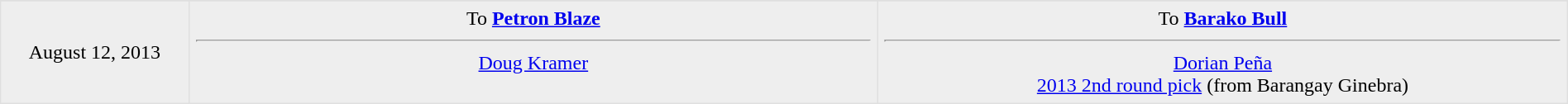<table border=1 style="border-collapse:collapse; text-align: center; width: 100%" bordercolor="#DFDFDF"  cellpadding="5">
<tr>
</tr>
<tr bgcolor="eeeeee">
<td style="width:12%">August 12, 2013</td>
<td style="width:44%" valign="top">To <strong><a href='#'>Petron Blaze</a></strong><hr><a href='#'>Doug Kramer</a></td>
<td style="width:44%" valign="top">To <strong><a href='#'>Barako Bull</a></strong><hr><a href='#'>Dorian Peña</a> <br> <a href='#'>2013 2nd round pick</a> (from Barangay Ginebra)</td>
</tr>
</table>
